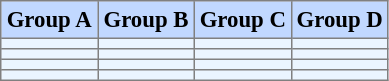<table bgcolor="#f7f8ff" cellpadding="3" cellspacing="0" border="1" style="font-size: 95%; border: gray solid 1px; border-collapse: collapse;">
<tr bgcolor=#C1D8FF>
<th width=25%>Group A</th>
<th width=25%>Group B</th>
<th width=25%>Group C</th>
<th width=25%>Group D</th>
</tr>
<tr align=left bgcolor=#EBF5FF>
<td></td>
<td></td>
<td></td>
<td></td>
</tr>
<tr align=left bgcolor=#EBF5FF>
<td></td>
<td></td>
<td></td>
<td></td>
</tr>
<tr align=left bgcolor=#EBF5FF>
<td></td>
<td></td>
<td></td>
<td></td>
</tr>
<tr align=left bgcolor=#EBF5FF>
<td></td>
<td></td>
<td></td>
<td></td>
</tr>
</table>
